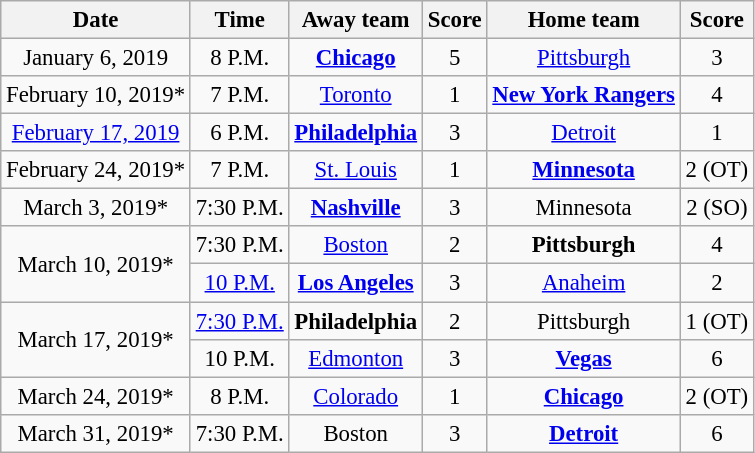<table class="wikitable sortable" style="font-size: 95%;text-align: center;">
<tr>
<th>Date</th>
<th>Time</th>
<th>Away team</th>
<th>Score</th>
<th>Home team</th>
<th>Score</th>
</tr>
<tr>
<td>January 6, 2019</td>
<td>8 P.M.</td>
<td><strong><a href='#'>Chicago</a></strong></td>
<td>5</td>
<td><a href='#'>Pittsburgh</a></td>
<td>3</td>
</tr>
<tr>
<td>February 10, 2019*</td>
<td>7 P.M.</td>
<td><a href='#'>Toronto</a></td>
<td>1</td>
<td><strong><a href='#'>New York Rangers</a></strong></td>
<td>4</td>
</tr>
<tr>
<td><a href='#'>February 17, 2019</a></td>
<td>6 P.M.</td>
<td><strong><a href='#'>Philadelphia</a></strong></td>
<td>3</td>
<td><a href='#'>Detroit</a></td>
<td>1</td>
</tr>
<tr>
<td>February 24, 2019*</td>
<td>7 P.M.</td>
<td><a href='#'>St. Louis</a></td>
<td>1</td>
<td><strong><a href='#'>Minnesota</a></strong></td>
<td>2 (OT)</td>
</tr>
<tr>
<td>March 3, 2019*</td>
<td>7:30 P.M.</td>
<td><strong><a href='#'>Nashville</a></strong></td>
<td>3</td>
<td>Minnesota</td>
<td>2 (SO)</td>
</tr>
<tr>
<td rowspan=2>March 10, 2019*</td>
<td>7:30 P.M.</td>
<td><a href='#'>Boston</a></td>
<td>2</td>
<td><strong>Pittsburgh</strong></td>
<td>4</td>
</tr>
<tr>
<td><a href='#'>10 P.M.</a></td>
<td><strong><a href='#'>Los Angeles</a></strong></td>
<td>3</td>
<td><a href='#'>Anaheim</a></td>
<td>2</td>
</tr>
<tr>
<td rowspan=2>March 17, 2019*</td>
<td><a href='#'>7:30 P.M.</a></td>
<td><strong>Philadelphia</strong></td>
<td>2</td>
<td>Pittsburgh</td>
<td>1 (OT)</td>
</tr>
<tr>
<td>10 P.M.</td>
<td><a href='#'>Edmonton</a></td>
<td>3</td>
<td><strong><a href='#'>Vegas</a></strong></td>
<td>6</td>
</tr>
<tr>
<td>March 24, 2019*</td>
<td>8 P.M.</td>
<td><a href='#'>Colorado</a></td>
<td>1</td>
<td><strong><a href='#'>Chicago</a></strong></td>
<td>2 (OT)</td>
</tr>
<tr>
<td>March 31, 2019*</td>
<td>7:30 P.M.</td>
<td>Boston</td>
<td>3</td>
<td><strong><a href='#'>Detroit</a></strong></td>
<td>6</td>
</tr>
</table>
